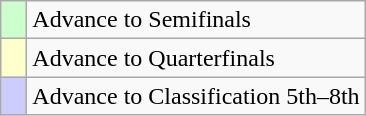<table class="wikitable">
<tr>
<td width=10px bgcolor=#CFC></td>
<td>Advance to Semifinals</td>
</tr>
<tr>
<td width=10px bgcolor=#FFC></td>
<td>Advance to Quarterfinals</td>
</tr>
<tr>
<td width=10px bgcolor=#CCF></td>
<td>Advance to Classification 5th–8th</td>
</tr>
</table>
